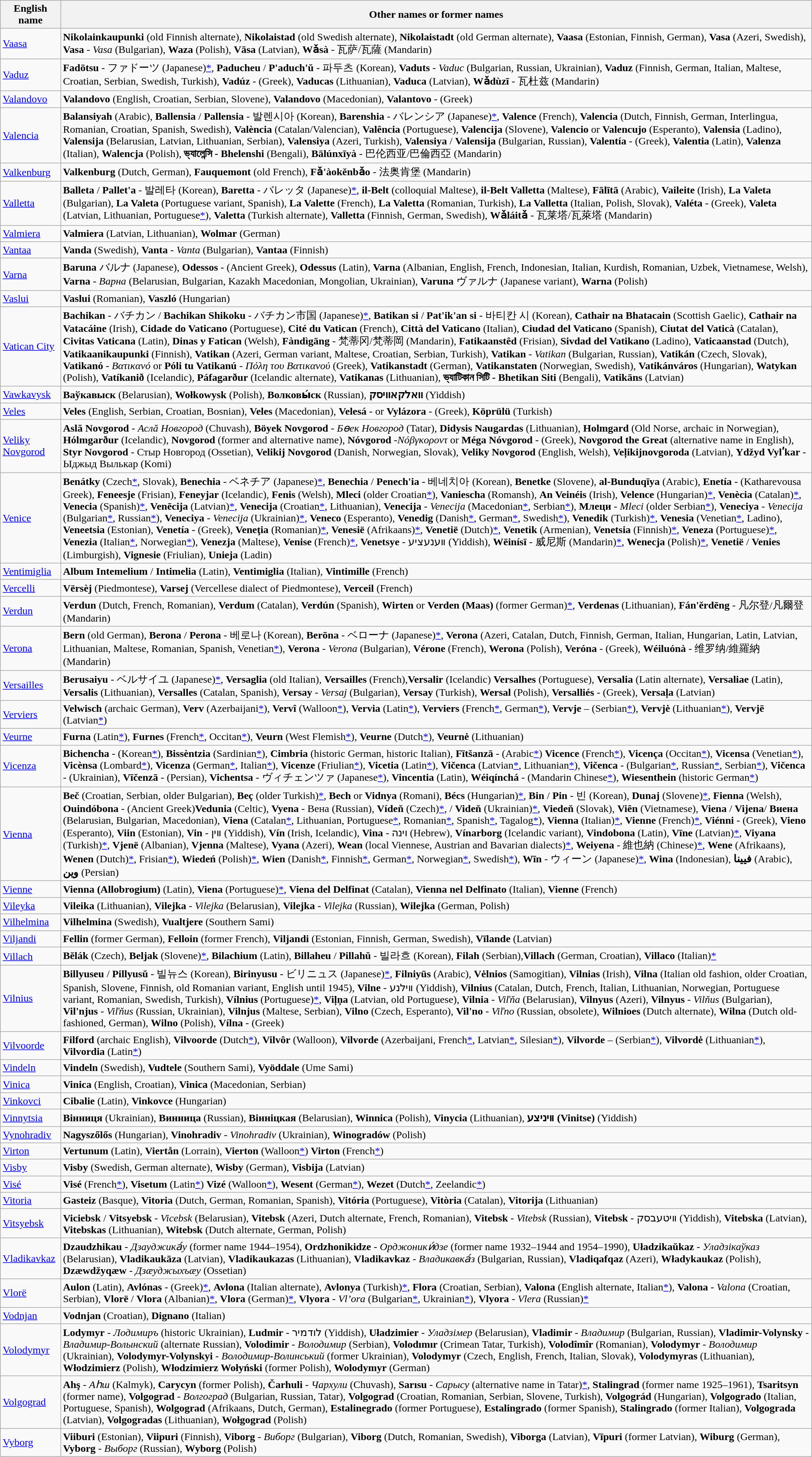<table class="wikitable">
<tr>
<th>English name</th>
<th>Other names or former names</th>
</tr>
<tr>
<td> <a href='#'>Vaasa</a></td>
<td><strong>Nikolainkaupunki</strong> (old Finnish alternate), <strong>Nikolaistad</strong> (old Swedish alternate), <strong>Nikolaistadt</strong> (old German alternate), <strong>Vaasa</strong> (Estonian, Finnish, German), <strong>Vasa</strong> (Azeri, Swedish), <strong>Vasa</strong> - <em>Vasa</em> (Bulgarian), <strong>Waza</strong> (Polish), <strong>Vāsa</strong> (Latvian), <strong>Wǎsà</strong> - 瓦萨/瓦薩 (Mandarin)</td>
</tr>
<tr>
<td> <a href='#'>Vaduz</a></td>
<td><strong>Fadōtsu</strong> - ファドーツ (Japanese)<a href='#'>*</a>, <strong>Paducheu</strong> / <strong>P'aduch'ŭ</strong> - 파두츠 (Korean), <strong>Vaduts</strong> - <em>Vaduc</em> (Bulgarian, Russian, Ukrainian), <strong>Vaduz</strong> (Finnish, German, Italian, Maltese, Croatian, Serbian, Swedish, Turkish), <strong>Vadúz</strong> -  (Greek), <strong>Vaducas</strong> (Lithuanian), <strong>Vaduca</strong> (Latvian), <strong>Wǎdùzī</strong> - 瓦杜兹 (Mandarin)</td>
</tr>
<tr>
<td><a href='#'>Valandovo</a></td>
<td><strong>Valandovo</strong> (English, Croatian, Serbian, Slovene), <strong>Valandovo</strong> (Macedonian), <strong>Valantovo</strong> -  (Greek)</td>
</tr>
<tr>
<td> <a href='#'>Valencia</a></td>
<td><strong>Balansiyah</strong>  (Arabic), <strong>Ballensia</strong> / <strong>Pallensia</strong> - 발렌시아 (Korean), <strong>Barenshia</strong> - バレンシア (Japanese)<a href='#'>*</a>, <strong>Valence</strong> (French), <strong>Valencia</strong> (Dutch, Finnish, German, Interlingua, Romanian, Croatian, Spanish, Swedish), <strong>València</strong> (Catalan/Valencian), <strong>Valência</strong> (Portuguese), <strong>Valencija</strong> (Slovene), <strong>Valencio</strong> or <strong>Valencujo</strong> (Esperanto), <strong>Valensia</strong> (Ladino), <strong>Valensija</strong> (Belarusian, Latvian, Lithuanian, Serbian), <strong>Valensiya</strong> (Azeri, Turkish), <strong>Valensiya</strong> / <strong>Valensija</strong> (Bulgarian, Russian), <strong>Valentía</strong> -  (Greek), <strong>Valentia</strong> (Latin), <strong>Valenza</strong> (Italian), <strong>Walencja</strong> (Polish), <strong>ভ্যালেন্সি - Bhelenshi</strong> (Bengali), <strong>Bālúnxīyà</strong> - 巴伦西亚/巴倫西亞 (Mandarin)</td>
</tr>
<tr>
<td><a href='#'>Valkenburg</a></td>
<td><strong>Valkenburg</strong> (Dutch, German), <strong>Fauquemont</strong> (old French), <strong>Fǎ'àokěnbǎo</strong> - 法奥肯堡 (Mandarin)</td>
</tr>
<tr>
<td> <a href='#'>Valletta</a></td>
<td><strong>Balleta</strong> / <strong>Pallet'a</strong> - 발레타 (Korean), <strong>Baretta</strong> - バレッタ (Japanese)<a href='#'>*</a>, <strong>il-Belt</strong> (colloquial Maltese), <strong>il-Belt Valletta</strong> (Maltese), <strong>Fālītā</strong> (Arabic), <strong>Vaileite</strong> (Irish), <strong>La Valeta</strong> (Bulgarian), <strong>La Valeta</strong> (Portuguese variant, Spanish), <strong>La Valette</strong> (French), <strong>La Valetta</strong> (Romanian, Turkish), <strong>La Valletta</strong> (Italian, Polish, Slovak), <strong>Valéta</strong> -  (Greek), <strong>Valeta</strong> (Latvian, Lithuanian, Portuguese<a href='#'>*</a>), <strong>Valetta</strong> (Turkish alternate), <strong>Valletta</strong> (Finnish, German, Swedish), <strong>Wǎláitǎ</strong> - 瓦莱塔/瓦萊塔 (Mandarin)</td>
</tr>
<tr>
<td> <a href='#'>Valmiera</a></td>
<td><strong>Valmiera</strong> (Latvian, Lithuanian), <strong>Wolmar</strong> (German)</td>
</tr>
<tr>
<td> <a href='#'>Vantaa</a></td>
<td><strong>Vanda</strong> (Swedish), <strong>Vanta</strong> - <em>Vanta</em> (Bulgarian), <strong>Vantaa</strong> (Finnish)</td>
</tr>
<tr>
<td> <a href='#'>Varna</a></td>
<td><strong>Baruna</strong> バルナ (Japanese), <strong>Odessos</strong> -  (Ancient Greek), <strong>Odessus</strong> (Latin), <strong>Varna</strong> (Albanian, English, French, Indonesian, Italian, Kurdish, Romanian, Uzbek, Vietnamese, Welsh), <strong>Varna</strong> - <em>Варна</em> (Belarusian, Bulgarian, Kazakh Macedonian, Mongolian, Ukrainian), <strong>Varuna</strong> ヴァルナ (Japanese variant), <strong>Warna</strong> (Polish)</td>
</tr>
<tr>
<td> <a href='#'>Vaslui</a></td>
<td><strong>Vaslui</strong> (Romanian), <strong>Vaszló</strong> (Hungarian)</td>
</tr>
<tr>
<td> <a href='#'>Vatican City</a></td>
<td><strong>Bachikan</strong> - バチカン / <strong>Bachikan Shikoku</strong> - バチカン市国 (Japanese)<a href='#'>*</a>, <strong>Batikan si</strong> / <strong>Pat'ik'an si</strong> - 바티칸 시 (Korean), <strong>Cathair na Bhatacain</strong> (Scottish Gaelic), <strong>Cathair na Vatacáine</strong> (Irish), <strong>Cidade do Vaticano</strong> (Portuguese), <strong>Cité du Vatican</strong> (French), <strong>Città del Vaticano</strong> (Italian), <strong>Ciudad del Vaticano</strong> (Spanish), <strong>Ciutat del Vaticà</strong> (Catalan), <strong>Civitas Vaticana</strong> (Latin), <strong>Dinas y Fatican</strong> (Welsh), <strong>Fàndìgāng</strong> - 梵蒂冈/梵蒂岡 (Mandarin), <strong>Fatikaanstêd</strong> (Frisian), <strong>Sivdad del Vatikano</strong> (Ladino), <strong>Vaticaanstad</strong> (Dutch), <strong>Vatikaanikaupunki</strong> (Finnish), <strong>Vatikan</strong> (Azeri, German variant, Maltese, Croatian, Serbian, Turkish), <strong>Vatikan</strong> - <em>Vatikan</em> (Bulgarian, Russian), <strong>Vatikán</strong> (Czech, Slovak), <strong>Vatikanó</strong> - <em>Βατικανό</em> or <strong>Póli tu Vatikanú</strong> - <em>Πόλη του Βατικανού</em> (Greek), <strong>Vatikanstadt</strong> (German), <strong>Vatikanstaten</strong> (Norwegian, Swedish), <strong>Vatikánváros</strong> (Hungarian), <strong>Watykan</strong> (Polish), <strong>Vatíkanið</strong> (Icelandic), <strong>Páfagarður</strong> (Icelandic alternate), <strong>Vatikanas</strong> (Lithuanian), <strong>ভ্যাটিকান সিটি - Bhetikan Siti</strong> (Bengali), <strong>Vatikāns</strong> (Latvian)</td>
</tr>
<tr>
<td> <a href='#'>Vawkavysk</a></td>
<td><strong>Ваўкавыск</strong> (Belarusian), <strong>Wołkowysk</strong> (Polish), <strong>Волковы́ск</strong> (Russian), <strong>וואלקאוויסק</strong> (Yiddish)</td>
</tr>
<tr>
<td> <a href='#'>Veles</a></td>
<td><strong>Veles</strong> (English, Serbian, Croatian, Bosnian), <strong>Veles</strong> (Macedonian), <strong>Velesá</strong> -  or <strong>Vylázora</strong> -  (Greek), <strong>Köprülü</strong> (Turkish)</td>
</tr>
<tr>
<td> <a href='#'>Veliky Novgorod</a></td>
<td><strong>Aslă Novgorod</strong> - <em>Аслă Новгород</em> (Chuvash), <strong>Böyek Novgorod</strong> - <em>Бөек Новгород</em> (Tatar), <strong>Didysis Naugardas</strong> (Lithuanian), <strong>Holmgard</strong> (Old Norse, archaic in Norwegian), <strong>Hólmgarður</strong> (Icelandic), <strong>Novgorod</strong> (former and alternative name), <strong>Nóvgorod</strong> -<em>Νόβγκοροντ</em> or <strong>Méga Nóvgorod</strong> -  (Greek), <strong>Novgorod the Great</strong> (alternative name in English), <strong>Styr Novgorod</strong> - Стыр Новгород (Ossetian), <strong>Velikij Novgorod</strong> (Danish, Norwegian, Slovak), <strong>Veliky Novgorod</strong> (English, Welsh), <strong>Veļikijnovgoroda</strong> (Latvian), <strong>Ydžyd Vylʹkar</strong> - Ыджыд Вылькар (Komi)</td>
</tr>
<tr>
<td> <a href='#'>Venice</a></td>
<td><strong>Benátky</strong> (Czech<a href='#'>*</a>, Slovak), <strong>Benechia</strong> - ベネチア (Japanese)<a href='#'>*</a>, <strong>Benechia</strong> / <strong>Penech'ia</strong> - 베네치아 (Korean), <strong>Benetke</strong> (Slovene), <strong>al-Bunduqīya</strong> (Arabic), <strong>Enetía</strong> -  (Katharevousa Greek), <strong>Feneesje</strong> (Frisian), <strong>Feneyjar</strong> (Icelandic), <strong>Fenis</strong> (Welsh), <strong>Mleci</strong> (older Croatian<a href='#'>*</a>), <strong>Vaniescha</strong> (Romansh), <strong>An Veinéis</strong> (Irish), <strong>Velence</strong> (Hungarian)<a href='#'>*</a>, <strong>Venècia</strong> (Catalan)<a href='#'>*</a>, <strong>Venecia</strong> (Spanish)<a href='#'>*</a>, <strong>Venēcija</strong> (Latvian)<a href='#'>*</a>, <strong>Venecija</strong> (Croatian<a href='#'>*</a>, Lithuanian), <strong>Venecija</strong> - <em>Venecija</em> (Macedonian<a href='#'>*</a>, Serbian<a href='#'>*</a>), <strong>Mлеци</strong> - <em>Mleci</em> (older Serbian<a href='#'>*</a>), <strong>Veneciya</strong> - <em>Venecija</em> (Bulgarian<a href='#'>*</a>, Russian<a href='#'>*</a>), <strong>Veneciya</strong> - <em>Venecija</em> (Ukrainian)<a href='#'>*</a>, <strong>Veneco</strong> (Esperanto), <strong>Venedig</strong> (Danish<a href='#'>*</a>, German<a href='#'>*</a>, Swedish<a href='#'>*</a>), <strong>Venedik</strong> (Turkish)<a href='#'>*</a>, <strong>Venesia</strong> (Venetian<a href='#'>*</a>, Ladino), <strong>Veneetsia</strong> (Estonian), <strong>Venetía</strong> -  (Greek), <strong>Veneţia</strong> (Romanian)<a href='#'>*</a>, <strong>Venesië</strong> (Afrikaans)<a href='#'>*</a>, <strong>Venetië</strong> (Dutch)<a href='#'>*</a>, <strong>Venetik</strong> (Armenian), <strong>Venetsia</strong> (Finnish)<a href='#'>*</a>, <strong>Veneza</strong> (Portuguese)<a href='#'>*</a>, <strong>Venezia</strong> (Italian<a href='#'>*</a>, Norwegian<a href='#'>*</a>), <strong>Venezja</strong> (Maltese), <strong>Venise</strong> (French)<a href='#'>*</a>, <strong>Venetsye</strong> - װענעציע (Yiddish), <strong>Wēinísī</strong> - 威尼斯 (Mandarin)<a href='#'>*</a>, <strong>Wenecja</strong> (Polish)<a href='#'>*</a>, <strong>Venetië</strong> / <strong>Venies</strong> (Limburgish), <strong>Vignesie</strong> (Friulian), <strong>Unieja</strong> (Ladin)</td>
</tr>
<tr>
<td> <a href='#'>Ventimiglia</a></td>
<td><strong>Album Intemelium</strong> / <strong>Intimelia</strong> (Latin), <strong>Ventimiglia</strong> (Italian), <strong>Vintimille</strong> (French)</td>
</tr>
<tr>
<td> <a href='#'>Vercelli</a></td>
<td><strong>Vërsèj</strong> (Piedmontese),  <strong>Varsej</strong> (Vercellese dialect of Piedmontese), <strong>Verceil</strong> (French)</td>
</tr>
<tr>
<td> <a href='#'>Verdun</a></td>
<td><strong>Verdun</strong> (Dutch, French, Romanian), <strong>Verdum</strong> (Catalan), <strong>Verdún</strong> (Spanish), <strong>Wirten</strong> or <strong>Verden (Maas)</strong> (former German)<a href='#'>*</a>, <strong>Verdenas</strong> (Lithuanian), <strong>Fán'ěrdēng</strong> - 凡尔登/凡爾登 (Mandarin)</td>
</tr>
<tr>
<td> <a href='#'>Verona</a></td>
<td><strong>Bern</strong> (old German), <strong>Berona</strong> / <strong>Perona</strong> - 베로나 (Korean), <strong>Berōna</strong> - ベローナ (Japanese)<a href='#'>*</a>, <strong>Verona</strong> (Azeri, Catalan, Dutch, Finnish, German, Italian, Hungarian, Latin, Latvian, Lithuanian, Maltese, Romanian, Spanish, Venetian<a href='#'>*</a>), <strong>Verona</strong> - <em>Verona</em> (Bulgarian), <strong>Vérone</strong> (French), <strong>Werona</strong> (Polish), <strong>Veróna</strong> -  (Greek), <strong>Wéiluónà</strong> - 维罗纳/維羅納 (Mandarin)</td>
</tr>
<tr>
<td> <a href='#'>Versailles</a></td>
<td><strong>Berusaiyu</strong> - ベルサイユ (Japanese)<a href='#'>*</a>, <strong>Versaglia</strong> (old Italian), <strong>Versailles</strong> (French),<strong>Versalir</strong> (Icelandic) <strong>Versalhes</strong> (Portuguese), <strong>Versalia</strong> (Latin alternate), <strong>Versaliae</strong> (Latin), <strong>Versalis</strong> (Lithuanian), <strong>Versalles</strong> (Catalan, Spanish), <strong>Versay</strong> - <em>Versaj</em> (Bulgarian), <strong>Versay</strong> (Turkish), <strong>Wersal</strong> (Polish), <strong>Versalliés</strong> -  (Greek), <strong>Versaļa</strong> (Latvian)</td>
</tr>
<tr>
<td> <a href='#'>Verviers</a></td>
<td><strong>Velwisch</strong> (archaic German), <strong>Verv</strong> (Azerbaijani<a href='#'>*</a>), <strong>Vervî</strong> (Walloon<a href='#'>*</a>), <strong>Vervia</strong> (Latin<a href='#'>*</a>), <strong>Verviers</strong> (French<a href='#'>*</a>, German<a href='#'>*</a>), <strong>Vervje</strong> –  (Serbian<a href='#'>*</a>), <strong>Vervjė</strong> (Lithuanian<a href='#'>*</a>), <strong>Vervjē</strong> (Latvian<a href='#'>*</a>)</td>
</tr>
<tr>
<td> <a href='#'>Veurne</a></td>
<td><strong>Furna</strong> (Latin<a href='#'>*</a>), <strong>Furnes</strong> (French<a href='#'>*</a>, Occitan<a href='#'>*</a>), <strong>Veurn</strong> (West Flemish<a href='#'>*</a>), <strong>Veurne</strong> (Dutch<a href='#'>*</a>), <strong>Veurnė</strong> (Lithuanian)</td>
</tr>
<tr>
<td> <a href='#'>Vicenza</a></td>
<td><strong>Bichencha</strong> -  (Korean<a href='#'>*</a>), <strong>Bissèntzia</strong> (Sardinian<a href='#'>*</a>), <strong>Cimbria</strong> (historic German, historic Italian), <strong>Fītšanzā</strong> -  (Arabic<a href='#'>*</a>) <strong>Vicence</strong> (French<a href='#'>*</a>), <strong>Vicença</strong> (Occitan<a href='#'>*</a>), <strong>Vicensa</strong> (Venetian<a href='#'>*</a>), <strong>Vicènsa</strong> (Lombard<a href='#'>*</a>), <strong>Vicenza</strong> (German<a href='#'>*</a>, Italian<a href='#'>*</a>), <strong>Vicenze</strong> (Friulian<a href='#'>*</a>), <strong>Vicetia</strong> (Latin<a href='#'>*</a>), <strong>Vičenca</strong> (Latvian<a href='#'>*</a>, Lithuanian<a href='#'>*</a>), <strong>Vičenca</strong> -  (Bulgarian<a href='#'>*</a>, Russian<a href='#'>*</a>, Serbian<a href='#'>*</a>), <strong>Vičenca</strong> -  (Ukrainian), <strong>Vīčenzā</strong> -  (Persian), <strong>Vichentsa</strong> - ヴィチェンツァ (Japanese<a href='#'>*</a>), <strong>Vincentia</strong> (Latin), <strong>Wéiqínchá</strong> -  (Mandarin Chinese<a href='#'>*</a>), <strong>Wiesenthein</strong> (historic German<a href='#'>*</a>)</td>
</tr>
<tr>
<td> <a href='#'>Vienna</a></td>
<td><strong>Beč</strong> (Croatian, Serbian, older Bulgarian), <strong>Beç</strong> (older Turkish)<a href='#'>*</a>, <strong>Bech</strong> or <strong>Vidnya</strong> (Romani), <strong>Bécs</strong> (Hungarian)<a href='#'>*</a>, <strong>Bin</strong> / <strong>Pin</strong> - 빈 (Korean), <strong>Dunaj</strong> (Slovene)<a href='#'>*</a>, <strong>Fienna</strong> (Welsh), <strong>Ouindóbona</strong> -  (Ancient Greek)<strong>Vedunia</strong> (Celtic), <strong>Vyena</strong> - Вена (Russian), <strong>Vídeň</strong> (Czech)<a href='#'>*</a>, <strong></strong> / <strong>Videň</strong> (Ukrainian)<a href='#'>*</a>, <strong>Viedeň</strong> (Slovak), <strong>Viên</strong> (Vietnamese), <strong>Viena</strong> / <strong>Vijena</strong>/ <strong>Виена</strong> (Belarusian, Bulgarian, Macedonian), <strong>Viena</strong> (Catalan<a href='#'>*</a>, Lithuanian, Portuguese<a href='#'>*</a>, Romanian<a href='#'>*</a>, Spanish<a href='#'>*</a>, Tagalog<a href='#'>*</a>), <strong>Vienna</strong> (Italian)<a href='#'>*</a>, <strong>Vienne</strong> (French)<a href='#'>*</a>, <strong>Viénni</strong> -  (Greek), <strong>Vieno</strong> (Esperanto), <strong>Viin</strong> (Estonian), <strong>Vin</strong> - װין (Yiddish), <strong>Vín</strong> (Irish, Icelandic), <strong>Vina</strong> - וינה (Hebrew), <strong>Vínarborg</strong> (Icelandic variant), <strong>Vindobona</strong> (Latin), <strong>Vīne</strong> (Latvian)<a href='#'>*</a>, <strong>Viyana</strong> (Turkish)<a href='#'>*</a>, <strong>Vjenë</strong> (Albanian), <strong>Vjenna</strong> (Maltese), <strong>Vyana</strong> (Azeri), <strong>Wean</strong> (local Viennese, Austrian and Bavarian dialects)<a href='#'>*</a>, <strong>Weiyena</strong> - 維也納 (Chinese)<a href='#'>*</a>, <strong>Wene</strong> (Afrikaans), <strong>Wenen</strong> (Dutch)<a href='#'>*</a>, Frisian<a href='#'>*</a>), <strong>Wiedeń</strong> (Polish)<a href='#'>*</a>, <strong>Wien</strong> (Danish<a href='#'>*</a>, Finnish<a href='#'>*</a>, German<a href='#'>*</a>, Norwegian<a href='#'>*</a>, Swedish<a href='#'>*</a>), <strong>Wīn</strong> - ウィーン (Japanese)<a href='#'>*</a>, <strong>Wina</strong> (Indonesian), <strong>فيينا</strong> (Arabic), <strong>وين</strong> (Persian)</td>
</tr>
<tr>
<td> <a href='#'>Vienne</a></td>
<td><strong>Vienna (Allobrogium)</strong> (Latin), <strong>Viena</strong> (Portuguese)<a href='#'>*</a>, <strong>Viena del Delfinat</strong> (Catalan), <strong>Vienna nel Delfinato</strong> (Italian), <strong>Vienne</strong> (French)</td>
</tr>
<tr>
<td> <a href='#'>Vileyka</a></td>
<td><strong>Vileika</strong> (Lithuanian), <strong>Vilejka</strong> - <em>Vilejka</em> (Belarusian), <strong>Vilejka</strong> - <em>Vilejka</em> (Russian), <strong>Wilejka</strong> (German, Polish)</td>
</tr>
<tr>
<td> <a href='#'>Vilhelmina</a></td>
<td><strong>Vilhelmina</strong> (Swedish), <strong>Vualtjere</strong> (Southern Sami)</td>
</tr>
<tr>
<td> <a href='#'>Viljandi</a></td>
<td><strong>Fellin</strong> (former German), <strong>Felloin</strong> (former French), <strong>Viljandi</strong> (Estonian, Finnish, German, Swedish), <strong>Vīlande</strong> (Latvian)</td>
</tr>
<tr>
<td> <a href='#'>Villach</a></td>
<td><strong>Bělák</strong> (Czech), <strong>Beljak</strong> (Slovene)<a href='#'>*</a>, <strong>Bilachium</strong> (Latin), <strong>Billaheu</strong> / <strong>Pillahŭ</strong> - 빌라흐 (Korean), <strong>Filah</strong> (Serbian),<strong>Villach</strong> (German, Croatian), <strong>Villaco</strong> (Italian)<a href='#'>*</a></td>
</tr>
<tr>
<td> <a href='#'>Vilnius</a></td>
<td><strong>Billyuseu</strong> / <strong>Pillyusŭ</strong> - 빌뉴스 (Korean), <strong>Birinyusu</strong> - ビリニュス (Japanese)<a href='#'>*</a>, <strong>Filniyūs</strong> (Arabic), <strong>Vėlnios</strong> (Samogitian), <strong>Vilnias</strong> (Irish), <strong>Vilna</strong> (Italian old fashion, older Croatian, Spanish, Slovene, Finnish, old Romanian variant, English until 1945), <strong>Vilne</strong> - װילנע (Yiddish), <strong>Vilnius</strong> (Catalan, Dutch, French, Italian, Lithuanian, Norwegian, Portuguese variant, Romanian, Swedish, Turkish), <strong>Vílnius</strong> (Portuguese)<a href='#'>*</a>, <strong>Viļņa</strong> (Latvian, old Portuguese), <strong>Vilnia</strong> - <em>Viľňa</em> (Belarusian), <strong>Vilnyus</strong> (Azeri), <strong>Vilnyus</strong> - <em>Vilňus</em> (Bulgarian), <strong>Vil'njus</strong> - <em>Viľňus</em> (Russian, Ukrainian), <strong>Vilnjus</strong> (Maltese, Serbian), <strong>Vilno</strong> (Czech, Esperanto), <strong>Vil'no</strong> - <em>Viľno</em> (Russian, obsolete), <strong>Wilnioes</strong> (Dutch alternate), <strong>Wilna</strong> (Dutch old-fashioned, German), <strong>Wilno</strong> (Polish), <strong>Vílna</strong> -  (Greek)</td>
</tr>
<tr>
<td> <a href='#'>Vilvoorde</a></td>
<td><strong>Filford</strong> (archaic English), <strong>Vilvoorde</strong> (Dutch<a href='#'>*</a>), <strong>Vilvôr</strong> (Walloon), <strong>Vilvorde</strong> (Azerbaijani, French<a href='#'>*</a>, Latvian<a href='#'>*</a>, Silesian<a href='#'>*</a>), <strong>Vilvorde</strong> –  (Serbian<a href='#'>*</a>), <strong>Vilvordė</strong> (Lithuanian<a href='#'>*</a>), <strong>Vilvordia</strong> (Latin<a href='#'>*</a>)</td>
</tr>
<tr>
<td> <a href='#'>Vindeln</a></td>
<td><strong>Vindeln</strong> (Swedish), <strong>Vudtele</strong> (Southern Sami), <strong>Vyöddale</strong> (Ume Sami)</td>
</tr>
<tr>
<td> <a href='#'>Vinica</a></td>
<td><strong>Vinica</strong> (English, Croatian), <strong>Vinica</strong> (Macedonian, Serbian)</td>
</tr>
<tr>
<td> <a href='#'>Vinkovci</a></td>
<td><strong>Cibalie</strong> (Latin), <strong>Vinkovce</strong> (Hungarian)</td>
</tr>
<tr>
<td> <a href='#'>Vinnytsia</a></td>
<td><strong>Вінниця</strong> (Ukrainian), <strong>Винница</strong> (Russian), <strong>Вінніцкая</strong> (Belarusian), <strong>Winnica</strong> (Polish), <strong>Vinycia</strong> (Lithuanian), <strong>װיניצע (Vinitse)</strong> (Yiddish)</td>
</tr>
<tr>
<td> <a href='#'>Vynohradiv</a></td>
<td><strong>Nagyszőlős</strong> (Hungarian), <strong>Vinohradiv</strong> - <em>Vinohradiv</em> (Ukrainian), <strong>Winogradów</strong> (Polish)</td>
</tr>
<tr>
<td> <a href='#'>Virton</a></td>
<td><strong>Vertunum</strong> (Latin), <strong>Viertån</strong> (Lorrain), <strong>Vierton</strong> (Walloon<a href='#'>*</a>) <strong>Virton</strong> (French<a href='#'>*</a>)</td>
</tr>
<tr>
<td> <a href='#'>Visby</a></td>
<td><strong>Visby</strong> (Swedish, German alternate), <strong>Wisby</strong> (German), <strong>Visbija</strong> (Latvian)</td>
</tr>
<tr>
<td> <a href='#'>Visé</a></td>
<td><strong>Visé</strong> (French<a href='#'>*</a>), <strong>Visetum</strong> (Latin<a href='#'>*</a>) <strong>Vizé</strong> (Walloon<a href='#'>*</a>), <strong>Wesent</strong> (German<a href='#'>*</a>), <strong>Wezet</strong> (Dutch<a href='#'>*</a>, Zeelandic<a href='#'>*</a>)</td>
</tr>
<tr>
<td> <a href='#'>Vitoria</a></td>
<td><strong>Gasteiz</strong> (Basque), <strong>Vitoria</strong> (Dutch, German, Romanian, Spanish), <strong>Vitória</strong> (Portuguese), <strong>Vitòria</strong> (Catalan), <strong>Vitorija</strong> (Lithuanian)</td>
</tr>
<tr>
<td> <a href='#'>Vitsyebsk</a></td>
<td><strong>Viciebsk</strong> / <strong>Vitsyebsk</strong> - <em>Vicebsk</em> (Belarusian), <strong>Vitebsk</strong> (Azeri, Dutch alternate, French, Romanian), <strong>Vitebsk</strong> - <em>Vitebsk</em> (Russian), <strong>Vitebsk</strong> - װיטעבסק (Yiddish), <strong>Vitebska</strong> (Latvian), <strong>Vitebskas</strong> (Lithuanian), <strong>Witebsk</strong> (Dutch alternate, German, Polish)</td>
</tr>
<tr>
<td> <a href='#'>Vladikavkaz</a></td>
<td><strong>Dzaudzhikau</strong> - <em>Дзауджика́у</em> (former name 1944–1954), <strong>Ordzhonikidze</strong> - <em>Орджоники́дзе</em> (former name 1932–1944 and 1954–1990), <strong>Uładzikaŭkaz</strong> - <em>Уладзікаўказ</em> (Belarusian), <strong>Vladikaukāza</strong> (Latvian), <strong>Vladikaukazas</strong> (Lithuanian), <strong>Vladikavkaz</strong> - <em>Владикавка́з</em> (Bulgarian, Russian), <strong>Vladiqafqaz</strong> (Azeri), <strong>Władykaukaz</strong> (Polish), <strong>Dzæwdžyqæw</strong> - <em>Дзæуджыхъæу</em> (Ossetian)</td>
</tr>
<tr>
<td> <a href='#'>Vlorë</a></td>
<td><strong>Aulon</strong> (Latin), <strong>Avlónas</strong> -  (Greek)<a href='#'>*</a>, <strong>Avlona</strong> (Italian alternate), <strong>Avlonya</strong> (Turkish)<a href='#'>*</a>, <strong>Flora</strong> (Croatian, Serbian), <strong>Valona</strong> (English alternate, Italian<a href='#'>*</a>), <strong>Valona</strong> - <em>Valona</em> (Croatian, Serbian),  <strong>Vlorë</strong> / <strong>Vlora</strong> (Albanian)<a href='#'>*</a>, <strong>Vlora</strong> (German)<a href='#'>*</a>, <strong>Vlyora</strong> - <em>Vl’ora</em> (Bulgarian<a href='#'>*</a>, Ukrainian<a href='#'>*</a>),  <strong>Vlyora</strong> - <em>Vlera</em> (Russian)<a href='#'>*</a></td>
</tr>
<tr>
<td> <a href='#'>Vodnjan</a></td>
<td><strong>Vodnjan</strong> (Croatian), <strong>Dignano</strong> (Italian)</td>
</tr>
<tr>
<td> <a href='#'>Volodymyr</a></td>
<td><strong>Lodymyr</strong> - <em>Лодимиръ</em> (historic Ukrainian), <strong>Ludmir</strong> - לודמיר‎ (Yiddish), <strong>Uładzimier</strong> - <em>Уладзімер</em> (Belarusian), <strong>Vladimir</strong> - <em>Владимир</em> (Bulgarian, Russian), <strong>Vladimir-Volynsky</strong> - <em>Владимир-Волынский</em> (alternate Russian), <strong>Volodimir</strong> - <em>Володимир</em> (Serbian), <strong>Volodımır</strong> (Crimean Tatar, Turkish), <strong>Volodîmîr</strong> (Romanian), <strong>Volodymyr</strong> - <em>Володимир</em> (Ukrainian), <strong>Volodymyr-Volynskyi</strong> - <em>Володимир-Волинський</em> (former Ukrainian), <strong>Volodymyr</strong> (Czech, English, French, Italian, Slovak), <strong>Volodymyras</strong> (Lithuanian), <strong>Włodzimierz</strong> (Polish), <strong>Włodzimierz Wołyński</strong> (former Polish), <strong>Wolodymyr</strong> (German)</td>
</tr>
<tr>
<td> <a href='#'>Volgograd</a></td>
<td><strong>Ahş</strong> - <em>Аһш</em> (Kalmyk), <strong>Carycyn</strong> (former Polish), <strong>Čarhuli</strong> - <em>Чархули</em> (Chuvash), <strong>Sarısu</strong> - <em>Сарысу</em> (alternative name in Tatar)<a href='#'>*</a>, <strong>Stalingrad</strong> (former name 1925–1961), <strong>Tsaritsyn</strong> (former name), <strong>Volgograd</strong> - <em>Волгоград</em> (Bulgarian, Russian, Tatar), <strong>Volgograd</strong> (Croatian, Romanian, Serbian, Slovene, Turkish), <strong>Volgográd</strong> (Hungarian), <strong>Volgogrado</strong> (Italian, Portuguese, Spanish), <strong>Wolgograd</strong> (Afrikaans, Dutch,  German), <strong>Estalinegrado</strong> (former Portuguese), <strong>Estalingrado</strong> (former Spanish), <strong>Stalingrado</strong> (former Italian), <strong>Volgograda</strong> (Latvian), <strong>Volgogradas</strong> (Lithuanian), <strong>Wołgograd</strong> (Polish)</td>
</tr>
<tr>
<td> <a href='#'>Vyborg</a></td>
<td><strong>Viiburi</strong> (Estonian), <strong>Viipuri</strong> (Finnish), <strong>Viborg</strong> - <em>Виборг</em> (Bulgarian), <strong>Viborg</strong> (Dutch, Romanian, Swedish), <strong>Viborga</strong> (Latvian), <strong>Vīpuri</strong> (former Latvian), <strong>Wiburg</strong> (German), <strong>Vyborg</strong> - <em>Выборг</em> (Russian), <strong>Wyborg</strong> (Polish)</td>
</tr>
</table>
